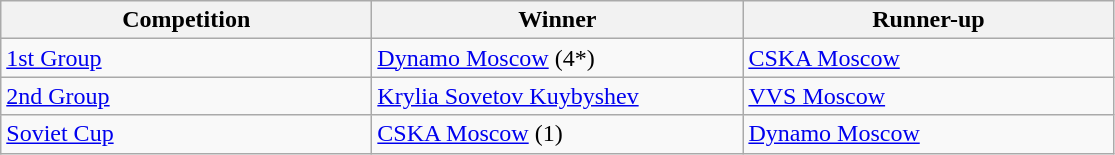<table class="wikitable">
<tr>
<th style="width:15em">Competition</th>
<th style="width:15em">Winner</th>
<th style="width:15em">Runner-up</th>
</tr>
<tr>
<td><a href='#'>1st Group</a></td>
<td><a href='#'>Dynamo Moscow</a> (4*)</td>
<td><a href='#'>CSKA Moscow</a></td>
</tr>
<tr>
<td><a href='#'>2nd Group</a></td>
<td><a href='#'>Krylia Sovetov Kuybyshev</a></td>
<td><a href='#'>VVS Moscow</a></td>
</tr>
<tr>
<td><a href='#'>Soviet Cup</a></td>
<td><a href='#'>CSKA Moscow</a> (1)</td>
<td><a href='#'>Dynamo Moscow</a></td>
</tr>
</table>
